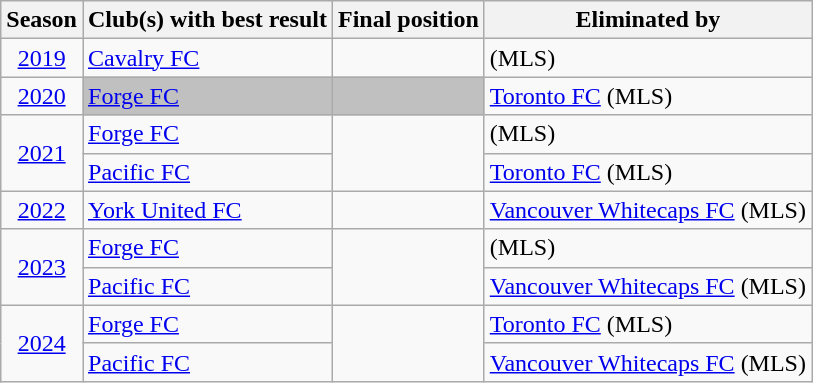<table class="wikitable sortable" style="text-align: center;">
<tr>
<th>Season</th>
<th>Club(s) with best result</th>
<th>Final position</th>
<th>Eliminated by</th>
</tr>
<tr>
<td><a href='#'>2019</a></td>
<td align=left><a href='#'>Cavalry FC</a></td>
<td></td>
<td align=left> (MLS)</td>
</tr>
<tr>
<td><a href='#'>2020</a></td>
<td align=left style="background:#C0C0C0"><a href='#'>Forge FC</a></td>
<td style="background:#C0C0C0"></td>
<td align=left><a href='#'>Toronto FC</a> (MLS)</td>
</tr>
<tr>
<td rowspan="2"><a href='#'>2021</a></td>
<td align=left><a href='#'>Forge FC</a></td>
<td rowspan="2"></td>
<td align=left> (MLS)</td>
</tr>
<tr>
<td align=left><a href='#'>Pacific FC</a></td>
<td align=left><a href='#'>Toronto FC</a> (MLS)</td>
</tr>
<tr>
<td><a href='#'>2022</a></td>
<td align=left><a href='#'>York United FC</a></td>
<td></td>
<td align=left><a href='#'>Vancouver Whitecaps FC</a> (MLS)</td>
</tr>
<tr>
<td rowspan="2"><a href='#'>2023</a></td>
<td align=left><a href='#'>Forge FC</a></td>
<td rowspan="2"></td>
<td align=left> (MLS)</td>
</tr>
<tr>
<td align=left><a href='#'>Pacific FC</a></td>
<td align=left><a href='#'>Vancouver Whitecaps FC</a> (MLS)</td>
</tr>
<tr>
<td rowspan="2"><a href='#'>2024</a></td>
<td align=left><a href='#'>Forge FC</a></td>
<td rowspan="2"></td>
<td align=left><a href='#'>Toronto FC</a> (MLS)</td>
</tr>
<tr>
<td align=left><a href='#'>Pacific FC</a></td>
<td align=left><a href='#'>Vancouver Whitecaps FC</a> (MLS)</td>
</tr>
</table>
